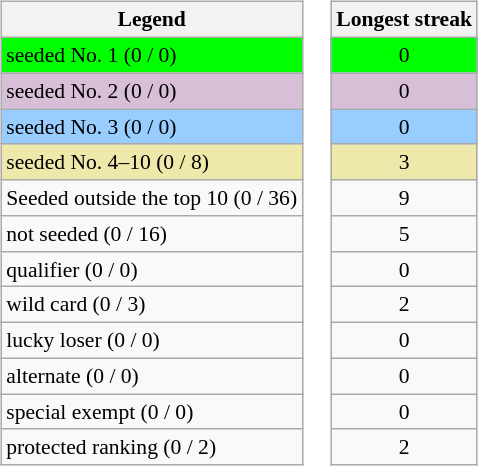<table>
<tr valign=top>
<td><br><table class="wikitable" style=font-size:90%>
<tr>
<th>Legend</th>
</tr>
<tr style="background:lime;">
<td>seeded No. 1 (0 / 0)</td>
</tr>
<tr style="background:thistle;">
<td>seeded No. 2 (0 / 0)</td>
</tr>
<tr style="background:#99ccff;">
<td>seeded No. 3 (0 / 0)</td>
</tr>
<tr style="background:#eee8aa;">
<td>seeded No. 4–10 (0 / 8)</td>
</tr>
<tr>
<td>Seeded outside the top 10 (0 / 36)</td>
</tr>
<tr>
<td>not seeded (0 / 16)</td>
</tr>
<tr>
<td>qualifier (0 / 0)</td>
</tr>
<tr>
<td>wild card (0 / 3)</td>
</tr>
<tr>
<td>lucky loser (0 / 0)</td>
</tr>
<tr>
<td>alternate (0 / 0)</td>
</tr>
<tr>
<td>special exempt (0 / 0)</td>
</tr>
<tr>
<td>protected ranking (0 / 2)</td>
</tr>
</table>
</td>
<td><br><table class=wikitable style=text-align:center;font-size:90%>
<tr>
<th colspan=2>Longest streak</th>
</tr>
<tr style="background:Aqua;">
<td style="background:lime;">0</td>
</tr>
<tr>
<td style="background:thistle;">0</td>
</tr>
<tr>
<td style="background:#99ccff;">0</td>
</tr>
<tr>
<td style="background:#eee8aa;">3</td>
</tr>
<tr>
<td>9</td>
</tr>
<tr>
<td>5</td>
</tr>
<tr>
<td>0</td>
</tr>
<tr>
<td>2</td>
</tr>
<tr>
<td>0</td>
</tr>
<tr>
<td>0</td>
</tr>
<tr>
<td>0</td>
</tr>
<tr>
<td>2</td>
</tr>
</table>
</td>
</tr>
</table>
